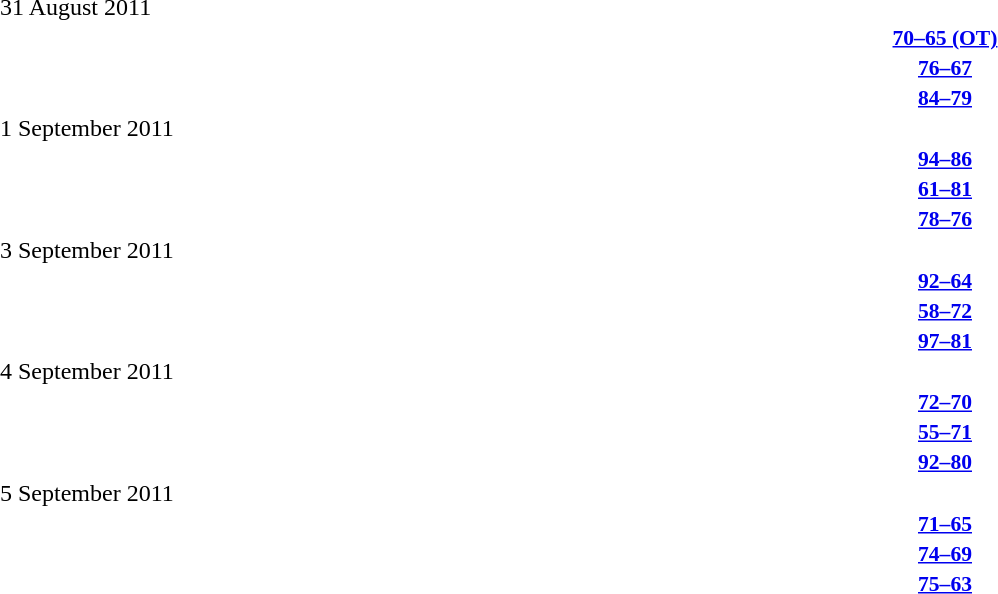<table style="width:100%;" cellspacing="1">
<tr>
<th width=25%></th>
<th width=10%></th>
<th width=25%></th>
</tr>
<tr>
<td>31 August 2011</td>
</tr>
<tr style=font-size:90%>
<td align=right><strong></strong></td>
<td align=center><strong> <a href='#'>70–65 (OT)</a> </strong></td>
<td><strong></strong></td>
</tr>
<tr style=font-size:90%>
<td align=right><strong></strong></td>
<td align=center><strong> <a href='#'>76–67</a> </strong></td>
<td><strong></strong></td>
</tr>
<tr style=font-size:90%>
<td align=right><strong></strong></td>
<td align=center><strong> <a href='#'>84–79</a> </strong></td>
<td><strong></strong></td>
</tr>
<tr>
<td>1 September 2011</td>
</tr>
<tr style=font-size:90%>
<td align=right><strong></strong></td>
<td align=center><strong> <a href='#'>94–86</a> </strong></td>
<td><strong></strong></td>
</tr>
<tr style=font-size:90%>
<td align=right><strong></strong></td>
<td align=center><strong> <a href='#'>61–81</a> </strong></td>
<td><strong></strong></td>
</tr>
<tr style=font-size:90%>
<td align=right><strong></strong></td>
<td align=center><strong> <a href='#'>78–76</a> </strong></td>
<td><strong></strong></td>
</tr>
<tr>
<td>3 September 2011</td>
</tr>
<tr style=font-size:90%>
<td align=right><strong></strong></td>
<td align=center><strong> <a href='#'>92–64</a> </strong></td>
<td><strong></strong></td>
</tr>
<tr style=font-size:90%>
<td align=right><strong></strong></td>
<td align=center><strong> <a href='#'>58–72</a> </strong></td>
<td><strong></strong></td>
</tr>
<tr style=font-size:90%>
<td align=right><strong></strong></td>
<td align=center><strong> <a href='#'>97–81</a> </strong></td>
<td><strong></strong></td>
</tr>
<tr>
<td>4 September 2011</td>
</tr>
<tr style=font-size:90%>
<td align=right><strong></strong></td>
<td align=center><strong> <a href='#'>72–70</a> </strong></td>
<td><strong></strong></td>
</tr>
<tr style=font-size:90%>
<td align=right><strong></strong></td>
<td align=center><strong> <a href='#'>55–71</a> </strong></td>
<td><strong></strong></td>
</tr>
<tr style=font-size:90%>
<td align=right><strong></strong></td>
<td align=center><strong> <a href='#'>92–80</a> </strong></td>
<td><strong></strong></td>
</tr>
<tr>
<td>5 September 2011</td>
</tr>
<tr style=font-size:90%>
<td align=right><strong></strong></td>
<td align=center><strong> <a href='#'>71–65</a> </strong></td>
<td><strong></strong></td>
</tr>
<tr style=font-size:90%>
<td align=right><strong></strong></td>
<td align=center><strong> <a href='#'>74–69</a> </strong></td>
<td><strong></strong></td>
</tr>
<tr style=font-size:90%>
<td align=right><strong></strong></td>
<td align=center><strong> <a href='#'>75–63</a> </strong></td>
<td><strong></strong></td>
</tr>
</table>
